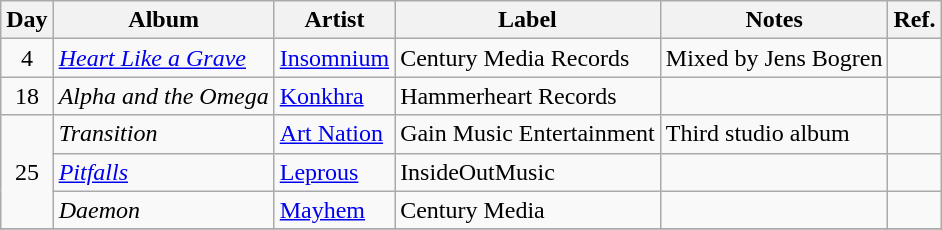<table class="wikitable">
<tr>
<th>Day</th>
<th>Album</th>
<th>Artist</th>
<th>Label</th>
<th>Notes</th>
<th>Ref.</th>
</tr>
<tr>
<td style="text-align:center;" rowspan="1">4</td>
<td><em><a href='#'>Heart Like a Grave</a></em></td>
<td><a href='#'>Insomnium</a></td>
<td>Century Media Records</td>
<td>Mixed by Jens Bogren</td>
<td></td>
</tr>
<tr>
<td style="text-align:center;" rowspan="1">18</td>
<td><em>Alpha and the Omega</em></td>
<td><a href='#'>Konkhra</a></td>
<td>Hammerheart Records</td>
<td></td>
<td></td>
</tr>
<tr>
<td style="text-align:center;" rowspan="3">25</td>
<td><em>Transition</em></td>
<td><a href='#'>Art Nation</a></td>
<td>Gain Music Entertainment</td>
<td>Third studio album</td>
<td></td>
</tr>
<tr>
<td><em><a href='#'>Pitfalls</a></em></td>
<td><a href='#'>Leprous</a></td>
<td>InsideOutMusic</td>
<td></td>
<td></td>
</tr>
<tr>
<td><em>Daemon</em></td>
<td><a href='#'>Mayhem</a></td>
<td>Century Media</td>
<td></td>
<td></td>
</tr>
<tr>
</tr>
</table>
